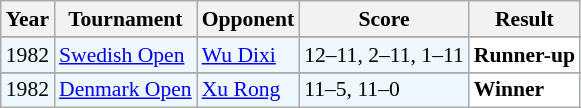<table class="sortable wikitable" style="font-size:90%;">
<tr>
<th>Year</th>
<th>Tournament</th>
<th>Opponent</th>
<th>Score</th>
<th>Result</th>
</tr>
<tr>
</tr>
<tr style="background:#F0F8FF">
<td align="center">1982</td>
<td align="left"><a href='#'>Swedish Open</a></td>
<td align="left"> <a href='#'>Wu Dixi</a></td>
<td align="left">12–11, 2–11, 1–11</td>
<td style="text-align:left; background:white"> <strong>Runner-up</strong></td>
</tr>
<tr>
</tr>
<tr style="background:#F0F8FF">
<td align="center">1982</td>
<td align="left"><a href='#'>Denmark Open</a></td>
<td align="left"> <a href='#'>Xu Rong</a></td>
<td align="left">11–5, 11–0</td>
<td style="text-align:left; background:white"> <strong>Winner</strong></td>
</tr>
</table>
